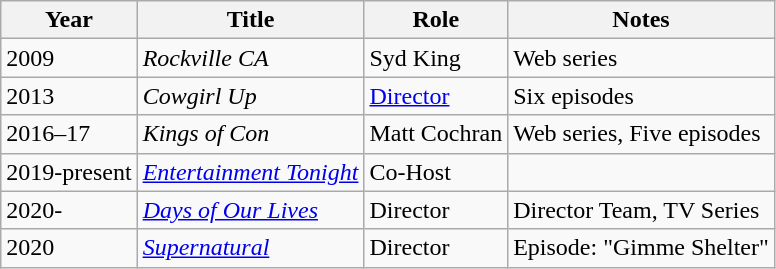<table class="wikitable sortable">
<tr>
<th>Year</th>
<th>Title</th>
<th>Role</th>
<th>Notes</th>
</tr>
<tr>
<td>2009</td>
<td><em>Rockville CA</em></td>
<td>Syd King</td>
<td>Web series</td>
</tr>
<tr>
<td>2013</td>
<td><em>Cowgirl Up</em></td>
<td><a href='#'>Director</a></td>
<td>Six episodes</td>
</tr>
<tr>
<td>2016–17</td>
<td><em>Kings of Con</em></td>
<td>Matt Cochran</td>
<td>Web series, Five episodes</td>
</tr>
<tr>
<td>2019-present</td>
<td><em><a href='#'>Entertainment Tonight</a></em></td>
<td>Co-Host</td>
<td></td>
</tr>
<tr>
<td>2020-</td>
<td><em><a href='#'>Days of Our Lives</a></em></td>
<td>Director</td>
<td>Director Team, TV Series</td>
</tr>
<tr>
<td>2020</td>
<td><em><a href='#'>Supernatural</a></em></td>
<td>Director</td>
<td>Episode: "Gimme Shelter"</td>
</tr>
</table>
